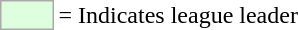<table>
<tr>
<td style="background:#DDFFDD; border:1px solid #aaa; width:2em;"></td>
<td>= Indicates league leader</td>
</tr>
</table>
